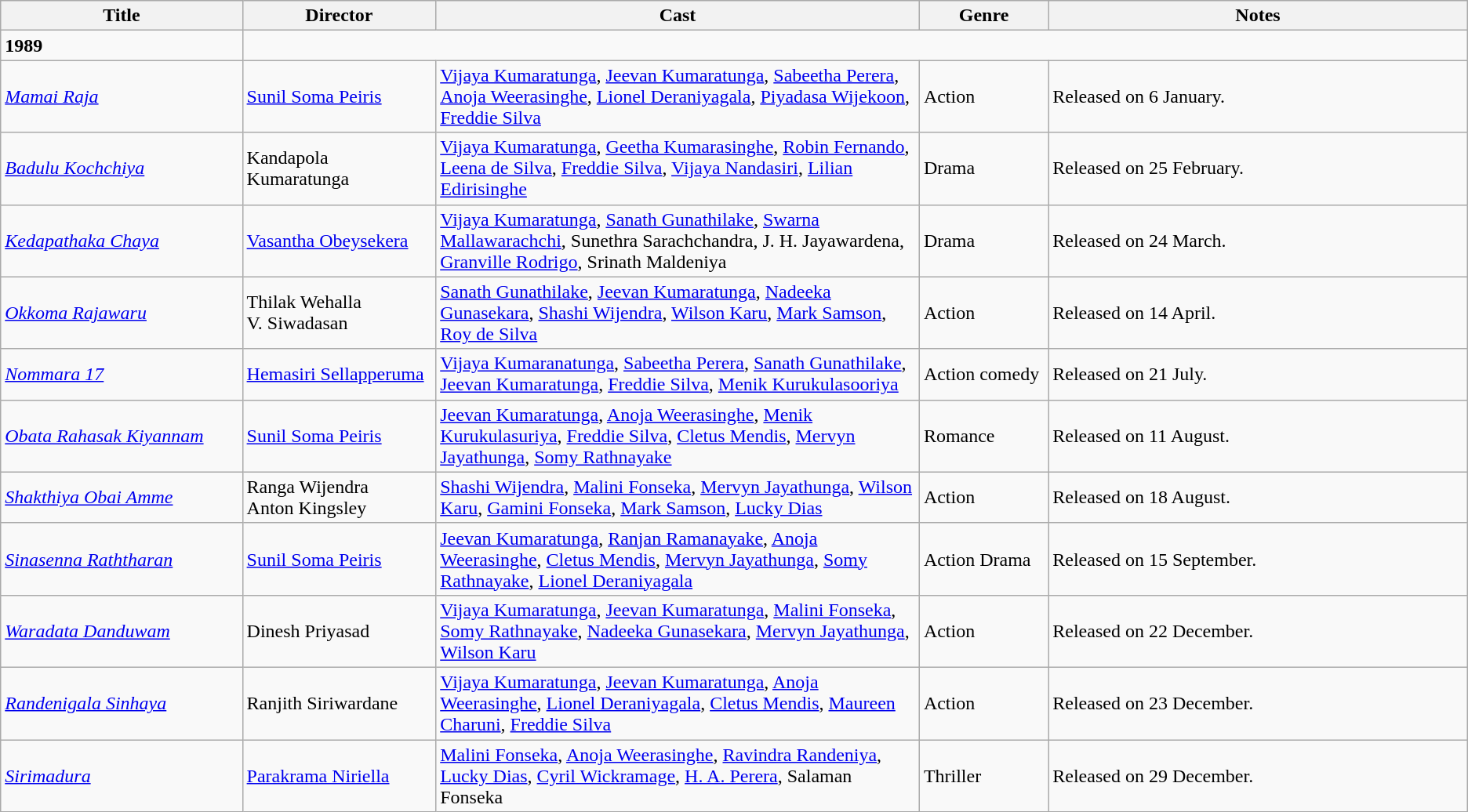<table class="wikitable">
<tr>
<th width=15%>Title</th>
<th width=12%>Director</th>
<th width=30%>Cast</th>
<th width=8%>Genre</th>
<th width=26%>Notes</th>
</tr>
<tr>
<td><strong>1989</strong></td>
</tr>
<tr>
<td><em><a href='#'>Mamai Raja</a></em></td>
<td><a href='#'>Sunil Soma Peiris</a></td>
<td><a href='#'>Vijaya Kumaratunga</a>, <a href='#'>Jeevan Kumaratunga</a>, <a href='#'>Sabeetha Perera</a>, <a href='#'>Anoja Weerasinghe</a>, <a href='#'>Lionel Deraniyagala</a>, <a href='#'>Piyadasa Wijekoon</a>, <a href='#'>Freddie Silva</a></td>
<td>Action</td>
<td>Released on 6 January.</td>
</tr>
<tr>
<td><em><a href='#'>Badulu Kochchiya</a></em></td>
<td>Kandapola Kumaratunga</td>
<td><a href='#'>Vijaya Kumaratunga</a>, <a href='#'>Geetha Kumarasinghe</a>, <a href='#'>Robin Fernando</a>, <a href='#'>Leena de Silva</a>, <a href='#'>Freddie Silva</a>, <a href='#'>Vijaya Nandasiri</a>, <a href='#'>Lilian Edirisinghe</a></td>
<td>Drama</td>
<td>Released on 25 February.</td>
</tr>
<tr>
<td><em><a href='#'>Kedapathaka Chaya</a></em></td>
<td><a href='#'>Vasantha Obeysekera</a></td>
<td><a href='#'>Vijaya Kumaratunga</a>, <a href='#'>Sanath Gunathilake</a>, <a href='#'>Swarna Mallawarachchi</a>, Sunethra Sarachchandra, J. H. Jayawardena, <a href='#'>Granville Rodrigo</a>, Srinath Maldeniya</td>
<td>Drama</td>
<td>Released on 24 March.</td>
</tr>
<tr>
<td><em><a href='#'>Okkoma Rajawaru</a></em></td>
<td>Thilak Wehalla<br> V. Siwadasan</td>
<td><a href='#'>Sanath Gunathilake</a>, <a href='#'>Jeevan Kumaratunga</a>, <a href='#'>Nadeeka Gunasekara</a>, <a href='#'>Shashi Wijendra</a>, <a href='#'>Wilson Karu</a>, <a href='#'>Mark Samson</a>, <a href='#'>Roy de Silva</a></td>
<td>Action</td>
<td>Released on 14 April.</td>
</tr>
<tr>
<td><em><a href='#'>Nommara 17</a></em></td>
<td><a href='#'>Hemasiri Sellapperuma</a></td>
<td><a href='#'>Vijaya Kumaranatunga</a>, <a href='#'>Sabeetha Perera</a>, <a href='#'>Sanath Gunathilake</a>, <a href='#'>Jeevan Kumaratunga</a>, <a href='#'>Freddie Silva</a>, <a href='#'>Menik Kurukulasooriya</a></td>
<td>Action comedy</td>
<td>Released on 21 July.</td>
</tr>
<tr>
<td><em><a href='#'>Obata Rahasak Kiyannam</a></em></td>
<td><a href='#'>Sunil Soma Peiris</a></td>
<td><a href='#'>Jeevan Kumaratunga</a>, <a href='#'>Anoja Weerasinghe</a>, <a href='#'>Menik Kurukulasuriya</a>, <a href='#'>Freddie Silva</a>, <a href='#'>Cletus Mendis</a>, <a href='#'>Mervyn Jayathunga</a>, <a href='#'>Somy Rathnayake</a></td>
<td>Romance</td>
<td>Released on 11 August.</td>
</tr>
<tr>
<td><em><a href='#'>Shakthiya Obai Amme</a></em></td>
<td>Ranga Wijendra <br> Anton Kingsley</td>
<td><a href='#'>Shashi Wijendra</a>, <a href='#'>Malini Fonseka</a>, <a href='#'>Mervyn Jayathunga</a>, <a href='#'>Wilson Karu</a>, <a href='#'>Gamini Fonseka</a>, <a href='#'>Mark Samson</a>, <a href='#'>Lucky Dias</a></td>
<td>Action</td>
<td>Released on 18 August.</td>
</tr>
<tr>
<td><em><a href='#'>Sinasenna Raththaran</a></em></td>
<td><a href='#'>Sunil Soma Peiris</a></td>
<td><a href='#'>Jeevan Kumaratunga</a>, <a href='#'>Ranjan Ramanayake</a>, <a href='#'>Anoja Weerasinghe</a>, <a href='#'>Cletus Mendis</a>, <a href='#'>Mervyn Jayathunga</a>, <a href='#'>Somy Rathnayake</a>, <a href='#'>Lionel Deraniyagala</a></td>
<td>Action Drama</td>
<td>Released on 15 September.</td>
</tr>
<tr>
<td><em><a href='#'>Waradata Danduwam</a></em></td>
<td>Dinesh Priyasad</td>
<td><a href='#'>Vijaya Kumaratunga</a>, <a href='#'>Jeevan Kumaratunga</a>, <a href='#'>Malini Fonseka</a>, <a href='#'>Somy Rathnayake</a>, <a href='#'>Nadeeka Gunasekara</a>, <a href='#'>Mervyn Jayathunga</a>, <a href='#'>Wilson Karu</a></td>
<td>Action</td>
<td>Released on 22 December.</td>
</tr>
<tr>
<td><em><a href='#'>Randenigala Sinhaya</a></em></td>
<td>Ranjith Siriwardane</td>
<td><a href='#'>Vijaya Kumaratunga</a>, <a href='#'>Jeevan Kumaratunga</a>, <a href='#'>Anoja Weerasinghe</a>, <a href='#'>Lionel Deraniyagala</a>, <a href='#'>Cletus Mendis</a>, <a href='#'>Maureen Charuni</a>, <a href='#'>Freddie Silva</a></td>
<td>Action</td>
<td>Released on 23 December.</td>
</tr>
<tr>
<td><em><a href='#'>Sirimadura</a></em></td>
<td><a href='#'>Parakrama Niriella</a></td>
<td><a href='#'>Malini Fonseka</a>, <a href='#'>Anoja Weerasinghe</a>, <a href='#'>Ravindra Randeniya</a>, <a href='#'>Lucky Dias</a>, <a href='#'>Cyril Wickramage</a>, <a href='#'>H. A. Perera</a>, Salaman Fonseka</td>
<td>Thriller</td>
<td>Released on 29 December.</td>
</tr>
</table>
